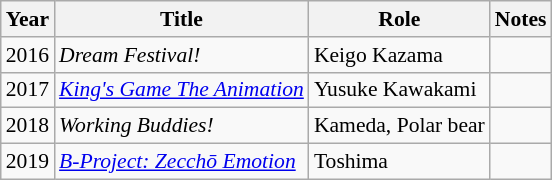<table class="wikitable" style="font-size: 90%;">
<tr>
<th>Year</th>
<th>Title</th>
<th>Role</th>
<th>Notes</th>
</tr>
<tr>
<td>2016</td>
<td><em>Dream Festival!</em></td>
<td>Keigo Kazama</td>
<td></td>
</tr>
<tr>
<td>2017</td>
<td><em><a href='#'>King's Game The Animation</a></em></td>
<td>Yusuke Kawakami</td>
<td></td>
</tr>
<tr>
<td>2018</td>
<td><em>Working Buddies!</em></td>
<td>Kameda, Polar bear</td>
<td></td>
</tr>
<tr>
<td>2019</td>
<td><em><a href='#'>B-Project: Zecchō Emotion</a></em></td>
<td>Toshima</td>
<td></td>
</tr>
</table>
